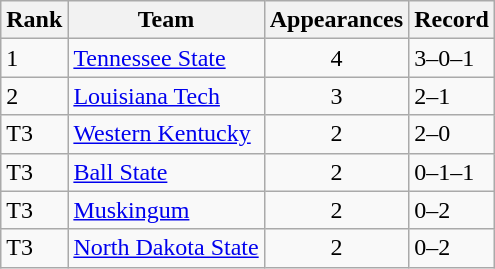<table class = "wikitable">
<tr>
<th>Rank</th>
<th>Team</th>
<th>Appearances</th>
<th>Record</th>
</tr>
<tr>
<td>1</td>
<td><a href='#'>Tennessee State</a></td>
<td align=center>4</td>
<td>3–0–1</td>
</tr>
<tr>
<td>2</td>
<td><a href='#'>Louisiana Tech</a></td>
<td align=center>3</td>
<td>2–1</td>
</tr>
<tr>
<td>T3</td>
<td><a href='#'>Western Kentucky</a></td>
<td align=center>2</td>
<td>2–0</td>
</tr>
<tr>
<td>T3</td>
<td><a href='#'>Ball State</a></td>
<td align=center>2</td>
<td>0–1–1</td>
</tr>
<tr>
<td>T3</td>
<td><a href='#'>Muskingum</a></td>
<td align=center>2</td>
<td>0–2</td>
</tr>
<tr>
<td>T3</td>
<td><a href='#'>North Dakota State</a></td>
<td align=center>2</td>
<td>0–2</td>
</tr>
</table>
